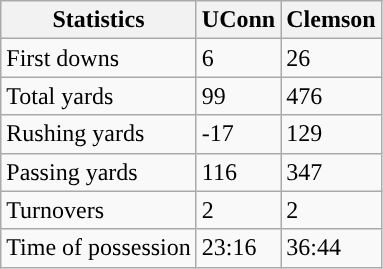<table class="wikitable">
<tr>
<th>Statistics</th>
<th>UConn</th>
<th>Clemson</th>
</tr>
<tr>
<td>First downs</td>
<td>6</td>
<td>26</td>
</tr>
<tr>
<td>Total yards</td>
<td>99</td>
<td>476</td>
</tr>
<tr>
<td>Rushing yards</td>
<td>-17</td>
<td>129</td>
</tr>
<tr>
<td>Passing yards</td>
<td>116</td>
<td>347</td>
</tr>
<tr>
<td>Turnovers</td>
<td>2</td>
<td>2</td>
</tr>
<tr>
<td>Time of possession</td>
<td>23:16</td>
<td>36:44</td>
</tr>
</table>
